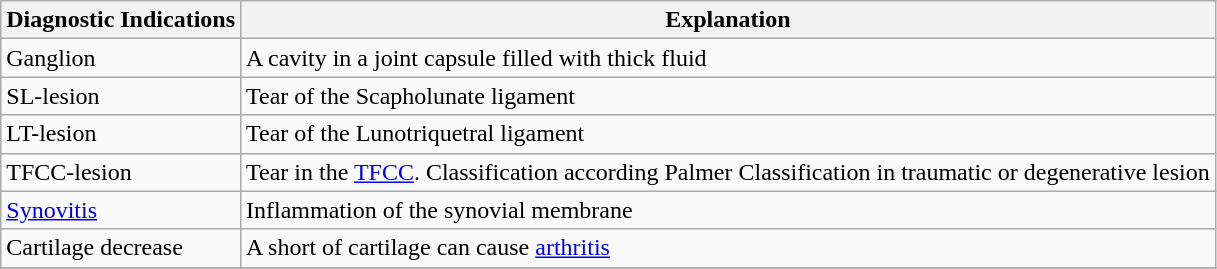<table class="wikitable">
<tr>
<th>Diagnostic Indications</th>
<th>Explanation</th>
</tr>
<tr>
<td>Ganglion</td>
<td>A cavity in a joint capsule filled with thick fluid</td>
</tr>
<tr>
<td>SL-lesion</td>
<td>Tear of the Scapholunate ligament</td>
</tr>
<tr>
<td>LT-lesion</td>
<td>Tear of the Lunotriquetral ligament</td>
</tr>
<tr>
<td>TFCC-lesion</td>
<td>Tear in the <a href='#'>TFCC</a>. Classification according Palmer Classification in traumatic or degenerative lesion</td>
</tr>
<tr>
<td><a href='#'>Synovitis</a></td>
<td>Inflammation of the synovial membrane</td>
</tr>
<tr>
<td>Cartilage decrease</td>
<td>A short of cartilage can cause <a href='#'>arthritis</a></td>
</tr>
<tr>
</tr>
</table>
